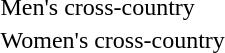<table>
<tr>
<td>Men's cross-country<br></td>
<td></td>
<td></td>
<td></td>
</tr>
<tr>
<td>Women's cross-country<br></td>
<td></td>
<td></td>
<td></td>
</tr>
</table>
